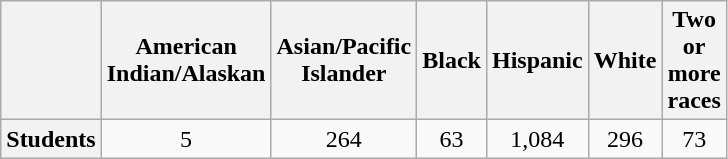<table class="wikitable" style="text-align: center; width: 200px; height: 75px;">
<tr>
<th scope="col"></th>
<th scope="col">American Indian/Alaskan</th>
<th scope="col">Asian/Pacific Islander</th>
<th scope="col">Black</th>
<th scope="col">Hispanic</th>
<th scope="col">White</th>
<th scope="col">Two or more races</th>
</tr>
<tr>
<th scope="row">Students</th>
<td>5</td>
<td>264</td>
<td>63</td>
<td>1,084</td>
<td>296</td>
<td>73</td>
</tr>
</table>
